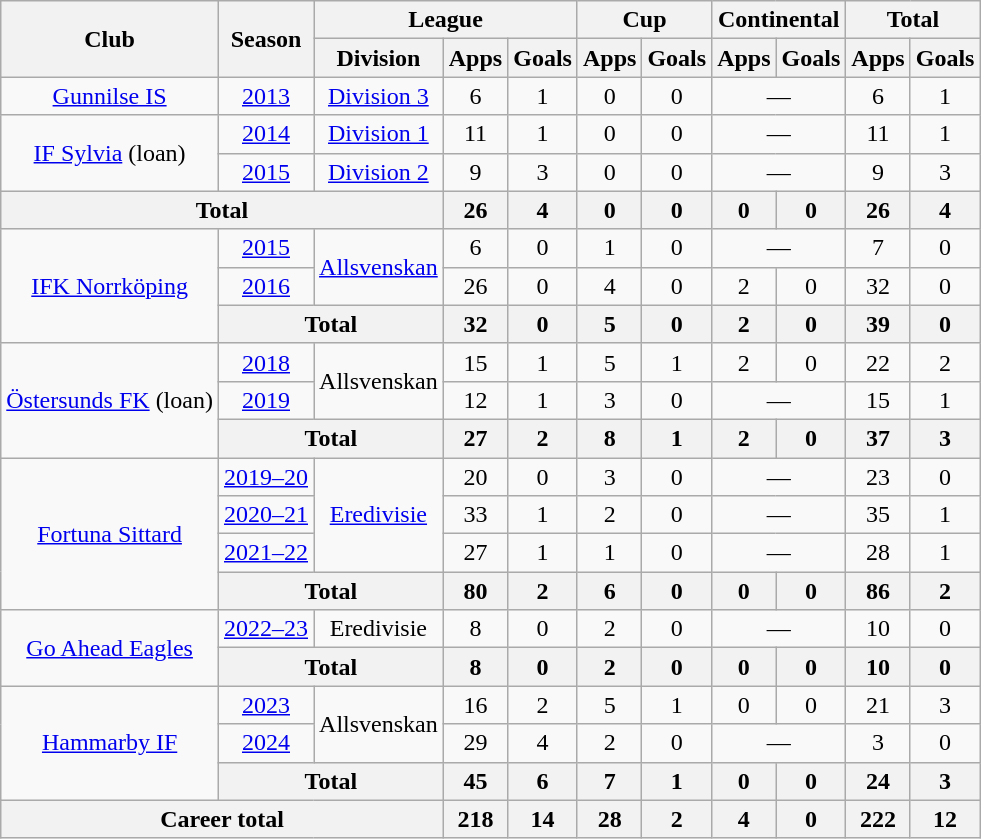<table class="wikitable" style="text-align:center;">
<tr>
<th rowspan="2">Club</th>
<th rowspan="2">Season</th>
<th colspan="3">League</th>
<th colspan="2">Cup</th>
<th colspan="2">Continental</th>
<th colspan="2">Total</th>
</tr>
<tr>
<th>Division</th>
<th>Apps</th>
<th>Goals</th>
<th>Apps</th>
<th>Goals</th>
<th>Apps</th>
<th>Goals</th>
<th>Apps</th>
<th>Goals</th>
</tr>
<tr>
<td><a href='#'>Gunnilse IS</a></td>
<td><a href='#'>2013</a></td>
<td><a href='#'>Division 3</a></td>
<td>6</td>
<td>1</td>
<td>0</td>
<td>0</td>
<td colspan="2">—</td>
<td>6</td>
<td>1</td>
</tr>
<tr>
<td rowspan=2><a href='#'>IF Sylvia</a> (loan)</td>
<td><a href='#'>2014</a></td>
<td><a href='#'>Division 1</a></td>
<td>11</td>
<td>1</td>
<td>0</td>
<td>0</td>
<td colspan="2">—</td>
<td>11</td>
<td>1</td>
</tr>
<tr>
<td><a href='#'>2015</a></td>
<td><a href='#'>Division 2</a></td>
<td>9</td>
<td>3</td>
<td>0</td>
<td>0</td>
<td colspan="2">—</td>
<td>9</td>
<td>3</td>
</tr>
<tr>
<th colspan="3">Total</th>
<th>26</th>
<th>4</th>
<th>0</th>
<th>0</th>
<th>0</th>
<th>0</th>
<th>26</th>
<th>4</th>
</tr>
<tr>
<td rowspan=3><a href='#'>IFK Norrköping</a></td>
<td><a href='#'>2015</a></td>
<td rowspan=2><a href='#'>Allsvenskan</a></td>
<td>6</td>
<td>0</td>
<td>1</td>
<td>0</td>
<td colspan="2">—</td>
<td>7</td>
<td>0</td>
</tr>
<tr>
<td><a href='#'>2016</a></td>
<td>26</td>
<td>0</td>
<td>4</td>
<td>0</td>
<td>2</td>
<td>0</td>
<td>32</td>
<td>0</td>
</tr>
<tr>
<th colspan="2">Total</th>
<th>32</th>
<th>0</th>
<th>5</th>
<th>0</th>
<th>2</th>
<th>0</th>
<th>39</th>
<th>0</th>
</tr>
<tr>
<td rowspan=3><a href='#'>Östersunds FK</a> (loan)</td>
<td><a href='#'>2018</a></td>
<td rowspan=2>Allsvenskan</td>
<td>15</td>
<td>1</td>
<td>5</td>
<td>1</td>
<td>2</td>
<td>0</td>
<td>22</td>
<td>2</td>
</tr>
<tr>
<td><a href='#'>2019</a></td>
<td>12</td>
<td>1</td>
<td>3</td>
<td>0</td>
<td colspan="2">—</td>
<td>15</td>
<td>1</td>
</tr>
<tr>
<th colspan="2">Total</th>
<th>27</th>
<th>2</th>
<th>8</th>
<th>1</th>
<th>2</th>
<th>0</th>
<th>37</th>
<th>3</th>
</tr>
<tr>
<td rowspan=4><a href='#'>Fortuna Sittard</a></td>
<td><a href='#'>2019–20</a></td>
<td rowspan=3><a href='#'>Eredivisie</a></td>
<td>20</td>
<td>0</td>
<td>3</td>
<td>0</td>
<td colspan="2">—</td>
<td>23</td>
<td>0</td>
</tr>
<tr>
<td><a href='#'>2020–21</a></td>
<td>33</td>
<td>1</td>
<td>2</td>
<td>0</td>
<td colspan="2">—</td>
<td>35</td>
<td>1</td>
</tr>
<tr>
<td><a href='#'>2021–22</a></td>
<td>27</td>
<td>1</td>
<td>1</td>
<td>0</td>
<td colspan="2">—</td>
<td>28</td>
<td>1</td>
</tr>
<tr>
<th colspan="2">Total</th>
<th>80</th>
<th>2</th>
<th>6</th>
<th>0</th>
<th>0</th>
<th>0</th>
<th>86</th>
<th>2</th>
</tr>
<tr>
<td rowspan=2><a href='#'>Go Ahead Eagles</a></td>
<td><a href='#'>2022–23</a></td>
<td>Eredivisie</td>
<td>8</td>
<td>0</td>
<td>2</td>
<td>0</td>
<td colspan="2">—</td>
<td>10</td>
<td>0</td>
</tr>
<tr>
<th colspan="2">Total</th>
<th>8</th>
<th>0</th>
<th>2</th>
<th>0</th>
<th>0</th>
<th>0</th>
<th>10</th>
<th>0</th>
</tr>
<tr>
<td rowspan=3><a href='#'>Hammarby IF</a></td>
<td><a href='#'>2023</a></td>
<td rowspan=2>Allsvenskan</td>
<td>16</td>
<td>2</td>
<td>5</td>
<td>1</td>
<td>0</td>
<td>0</td>
<td>21</td>
<td>3</td>
</tr>
<tr>
<td><a href='#'>2024</a></td>
<td>29</td>
<td>4</td>
<td>2</td>
<td>0</td>
<td colspan="2">—</td>
<td>3</td>
<td>0</td>
</tr>
<tr>
<th colspan="2">Total</th>
<th>45</th>
<th>6</th>
<th>7</th>
<th>1</th>
<th>0</th>
<th>0</th>
<th>24</th>
<th>3</th>
</tr>
<tr>
<th colspan="3">Career total</th>
<th>218</th>
<th>14</th>
<th>28</th>
<th>2</th>
<th>4</th>
<th>0</th>
<th>222</th>
<th>12</th>
</tr>
</table>
